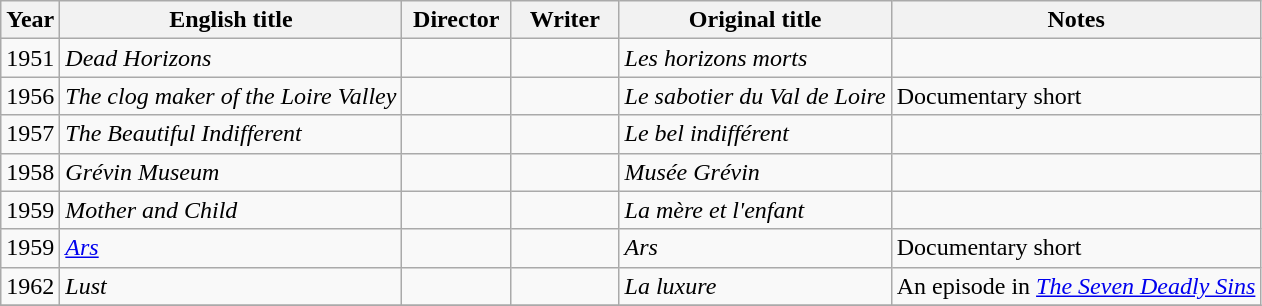<table class="wikitable">
<tr>
<th>Year</th>
<th>English title</th>
<th width=65>Director</th>
<th width=65>Writer</th>
<th>Original title</th>
<th>Notes</th>
</tr>
<tr>
<td>1951</td>
<td><em>Dead Horizons</em></td>
<td></td>
<td></td>
<td><em>Les horizons morts</em></td>
<td></td>
</tr>
<tr>
<td>1956</td>
<td><em>The clog maker of the Loire Valley</em></td>
<td></td>
<td></td>
<td><em>Le sabotier du Val de Loire</em></td>
<td>Documentary short</td>
</tr>
<tr>
<td>1957</td>
<td><em>The Beautiful Indifferent</em></td>
<td></td>
<td></td>
<td><em>Le bel indifférent</em></td>
<td></td>
</tr>
<tr>
<td>1958</td>
<td><em>Grévin Museum</em></td>
<td></td>
<td></td>
<td><em>Musée Grévin</em></td>
<td></td>
</tr>
<tr>
<td>1959</td>
<td><em>Mother and Child</em></td>
<td></td>
<td></td>
<td><em>La mère et l'enfant</em></td>
<td></td>
</tr>
<tr>
<td>1959</td>
<td><em><a href='#'>Ars</a></em></td>
<td></td>
<td></td>
<td><em>Ars</em></td>
<td>Documentary short</td>
</tr>
<tr>
<td>1962</td>
<td><em>Lust</em></td>
<td></td>
<td></td>
<td><em>La luxure</em></td>
<td>An episode in <em><a href='#'>The Seven Deadly Sins</a></em></td>
</tr>
<tr>
</tr>
</table>
